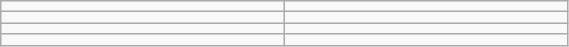<table class="wikitable" width=30%>
<tr align=center>
<td></td>
<td> </td>
</tr>
<tr align=center>
<td></td>
<td> </td>
</tr>
<tr align=center>
<td></td>
<td> </td>
</tr>
<tr align=center>
<td></td>
<td></td>
</tr>
</table>
